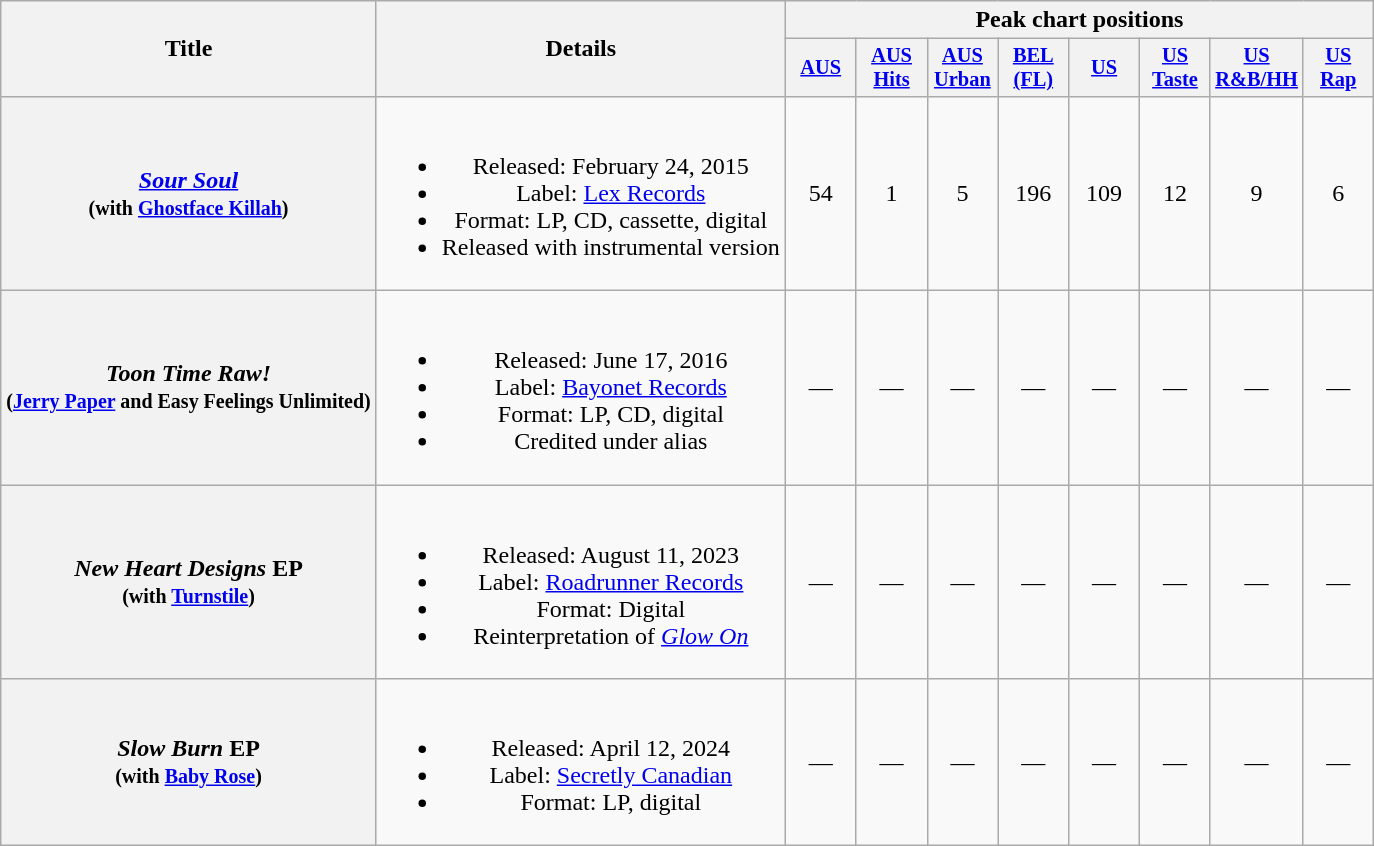<table class="wikitable plainrowheaders" style="text-align:center;">
<tr>
<th rowspan="2" scope="col">Title</th>
<th rowspan="2" scope="col">Details</th>
<th colspan="8">Peak chart positions</th>
</tr>
<tr>
<th scope="col" style="width:3em;font-size:85%;"><a href='#'>AUS</a><br></th>
<th scope="col" style="width:3em;font-size:85%;"><a href='#'>AUS<br>Hits</a></th>
<th scope="col" style="width:3em;font-size:85%;"><a href='#'>AUS<br>Urban</a></th>
<th scope="col" style="width:3em;font-size:85%;"><a href='#'>BEL<br>(FL)</a><br></th>
<th scope="col" style="width:3em;font-size:85%;"><a href='#'>US</a><br></th>
<th scope="col" style="width:3em;font-size:85%;"><a href='#'>US<br>Taste</a><br></th>
<th scope="col" style="width:3em;font-size:85%;"><a href='#'>US R&B/HH</a><br></th>
<th scope="col" style="width:3em;font-size:85%;"><a href='#'>US<br>Rap</a><br></th>
</tr>
<tr>
<th scope="row"><em><a href='#'>Sour Soul</a></em><br><small>(with <a href='#'>Ghostface Killah</a>)</small></th>
<td><br><ul><li>Released: February 24, 2015</li><li>Label: <a href='#'>Lex Records</a></li><li>Format: LP, CD, cassette, digital</li><li>Released with instrumental version</li></ul></td>
<td>54</td>
<td>1</td>
<td>5</td>
<td>196</td>
<td>109</td>
<td>12</td>
<td>9</td>
<td>6</td>
</tr>
<tr>
<th scope="row"><em>Toon Time Raw!</em><br><small>(<a href='#'>Jerry Paper</a> and Easy Feelings Unlimited)</small></th>
<td><br><ul><li>Released: June 17, 2016</li><li>Label: <a href='#'>Bayonet Records</a></li><li>Format: LP, CD, digital</li><li>Credited under alias</li></ul></td>
<td>—</td>
<td>—</td>
<td>—</td>
<td>—</td>
<td>—</td>
<td>—</td>
<td>—</td>
<td>—</td>
</tr>
<tr>
<th scope="row"><em>New Heart Designs</em> EP<br><small>(with <a href='#'>Turnstile</a>)</small></th>
<td><br><ul><li>Released: August 11, 2023</li><li>Label: <a href='#'>Roadrunner Records</a></li><li>Format: Digital</li><li>Reinterpretation of <em><a href='#'>Glow On</a></em></li></ul></td>
<td>—</td>
<td>—</td>
<td>—</td>
<td>—</td>
<td>—</td>
<td>—</td>
<td>—</td>
<td>—</td>
</tr>
<tr>
<th scope="row"><em>Slow Burn</em> EP<br><small>(with <a href='#'>Baby Rose</a>)</small></th>
<td><br><ul><li>Released: April 12, 2024</li><li>Label: <a href='#'>Secretly Canadian</a></li><li>Format: LP, digital</li></ul></td>
<td>—</td>
<td>—</td>
<td>—</td>
<td>—</td>
<td>—</td>
<td>—</td>
<td>—</td>
<td>—</td>
</tr>
</table>
